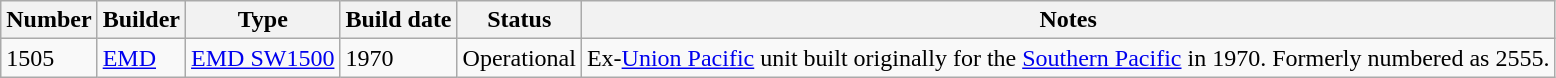<table class="wikitable">
<tr>
<th>Number</th>
<th>Builder</th>
<th>Type</th>
<th>Build date</th>
<th>Status</th>
<th>Notes</th>
</tr>
<tr>
<td>1505</td>
<td><a href='#'>EMD</a></td>
<td><a href='#'>EMD SW1500</a></td>
<td>1970</td>
<td>Operational</td>
<td>Ex-<a href='#'>Union Pacific</a> unit built originally for the <a href='#'>Southern Pacific</a> in 1970. Formerly numbered as 2555.</td>
</tr>
</table>
